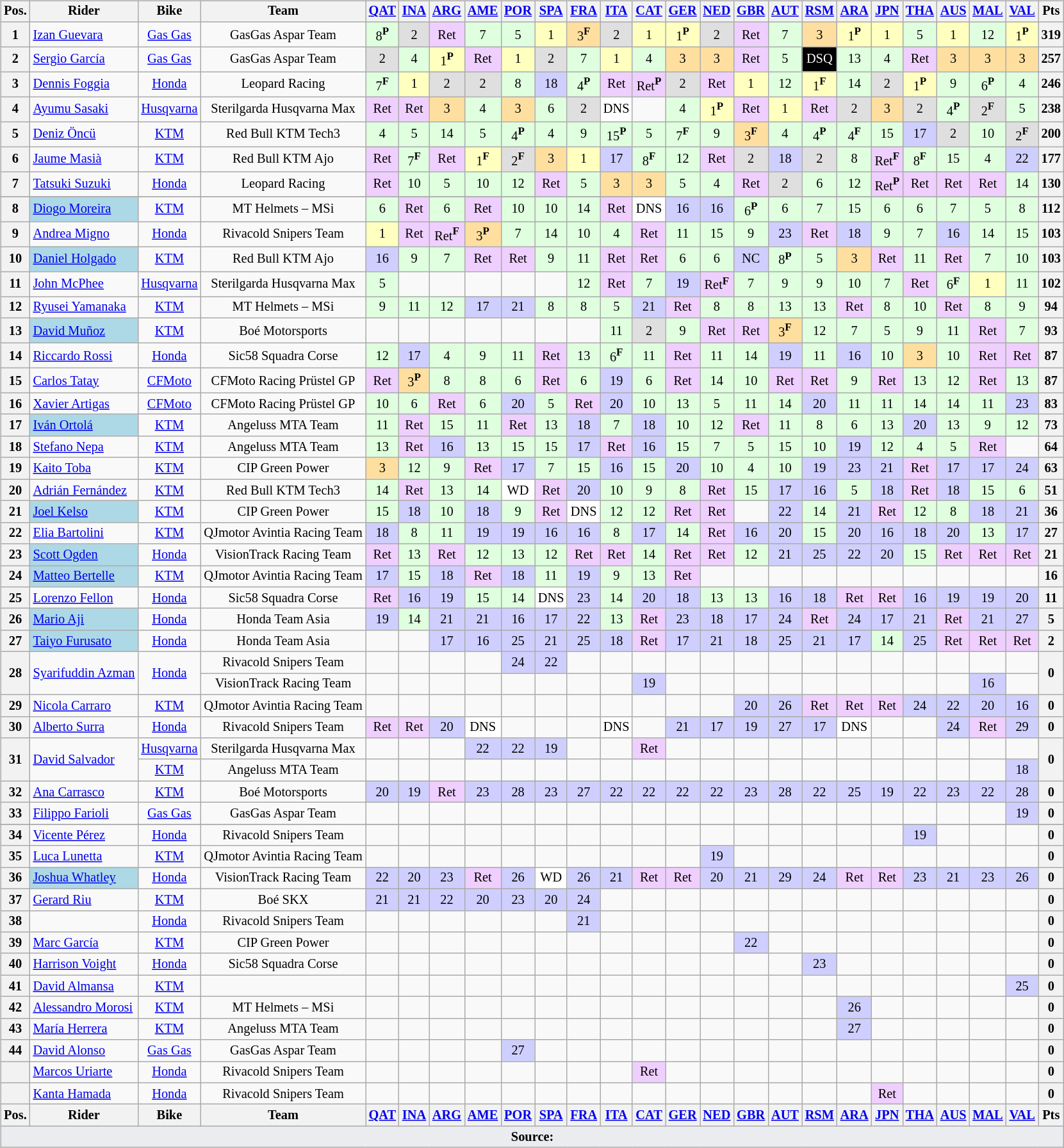<table>
<tr>
<td><br><table class="wikitable" style="font-size:85%; text-align:center;">
<tr>
<th>Pos.</th>
<th>Rider</th>
<th>Bike</th>
<th>Team</th>
<th><a href='#'>QAT</a><br></th>
<th><a href='#'>INA</a><br></th>
<th><a href='#'>ARG</a><br></th>
<th><a href='#'>AME</a><br></th>
<th><a href='#'>POR</a><br></th>
<th><a href='#'>SPA</a><br></th>
<th><a href='#'>FRA</a><br></th>
<th><a href='#'>ITA</a><br></th>
<th><a href='#'>CAT</a><br></th>
<th><a href='#'>GER</a><br></th>
<th><a href='#'>NED</a><br></th>
<th><a href='#'>GBR</a><br></th>
<th><a href='#'>AUT</a><br></th>
<th><a href='#'>RSM</a><br></th>
<th><a href='#'>ARA</a><br></th>
<th><a href='#'>JPN</a><br></th>
<th><a href='#'>THA</a><br></th>
<th><a href='#'>AUS</a><br></th>
<th><a href='#'>MAL</a><br></th>
<th><a href='#'>VAL</a><br></th>
<th>Pts</th>
</tr>
<tr>
<th>1</th>
<td align=left> <a href='#'>Izan Guevara</a></td>
<td><a href='#'>Gas Gas</a></td>
<td>GasGas Aspar Team</td>
<td style="background:#dfffdf;">8<strong><sup>P</sup></strong></td>
<td style="background:#dfdfdf;">2</td>
<td style="background:#efcfff;">Ret</td>
<td style="background:#dfffdf;">7</td>
<td style="background:#dfffdf;">5</td>
<td style="background:#ffffbf;">1</td>
<td style="background:#ffdf9f;">3<strong><sup>F</sup></strong></td>
<td style="background:#dfdfdf;">2</td>
<td style="background:#ffffbf;">1</td>
<td style="background:#ffffbf;">1<strong><sup>P</sup></strong></td>
<td style="background:#dfdfdf;">2</td>
<td style="background:#efcfff;">Ret</td>
<td style="background:#dfffdf;">7</td>
<td style="background:#ffdf9f;">3</td>
<td style="background:#ffffbf;">1<strong><sup>P</sup></strong></td>
<td style="background:#ffffbf;">1</td>
<td style="background:#dfffdf;">5</td>
<td style="background:#ffffbf;">1</td>
<td style="background:#dfffdf;">12</td>
<td style="background:#ffffbf;">1<strong><sup>P</sup></strong></td>
<th>319</th>
</tr>
<tr>
<th>2</th>
<td align=left> <a href='#'>Sergio García</a></td>
<td><a href='#'>Gas Gas</a></td>
<td>GasGas Aspar Team</td>
<td style="background:#dfdfdf;">2</td>
<td style="background:#dfffdf;">4</td>
<td style="background:#ffffbf;">1<strong><sup>P</sup></strong></td>
<td style="background:#efcfff;">Ret</td>
<td style="background:#ffffbf;">1</td>
<td style="background:#dfdfdf;">2</td>
<td style="background:#dfffdf;">7</td>
<td style="background:#ffffbf;">1</td>
<td style="background:#dfffdf;">4</td>
<td style="background:#ffdf9f;">3</td>
<td style="background:#ffdf9f;">3</td>
<td style="background:#efcfff;">Ret</td>
<td style="background:#dfffdf;">5</td>
<td style="background:black; color:white;">DSQ</td>
<td style="background:#dfffdf;">13</td>
<td style="background:#dfffdf;">4</td>
<td style="background:#efcfff;">Ret</td>
<td style="background:#ffdf9f;">3</td>
<td style="background:#ffdf9f;">3</td>
<td style="background:#ffdf9f;">3</td>
<th>257</th>
</tr>
<tr>
<th>3</th>
<td align=left> <a href='#'>Dennis Foggia</a></td>
<td><a href='#'>Honda</a></td>
<td>Leopard Racing</td>
<td style="background:#dfffdf;">7<strong><sup>F</sup></strong></td>
<td style="background:#ffffbf;">1</td>
<td style="background:#dfdfdf;">2</td>
<td style="background:#dfdfdf;">2</td>
<td style="background:#dfffdf;">8</td>
<td style="background:#cfcfff;">18</td>
<td style="background:#dfffdf;">4<strong><sup>P</sup></strong></td>
<td style="background:#efcfff;">Ret</td>
<td style="background:#efcfff;">Ret<strong><sup>P</sup></strong></td>
<td style="background:#dfdfdf;">2</td>
<td style="background:#efcfff;">Ret</td>
<td style="background:#ffffbf;">1</td>
<td style="background:#dfffdf;">12</td>
<td style="background:#ffffbf;">1<strong><sup>F</sup></strong></td>
<td style="background:#dfffdf;">14</td>
<td style="background:#dfdfdf;">2</td>
<td style="background:#ffffbf;">1<strong><sup>P</sup></strong></td>
<td style="background:#dfffdf;">9</td>
<td style="background:#dfffdf;">6<strong><sup>P</sup></strong></td>
<td style="background:#dfffdf;">4</td>
<th>246</th>
</tr>
<tr>
<th>4</th>
<td align=left> <a href='#'>Ayumu Sasaki</a></td>
<td><a href='#'>Husqvarna</a></td>
<td>Sterilgarda Husqvarna Max</td>
<td style="background:#efcfff;">Ret</td>
<td style="background:#efcfff;">Ret</td>
<td style="background:#ffdf9f;">3</td>
<td style="background:#dfffdf;">4</td>
<td style="background:#ffdf9f;">3</td>
<td style="background:#dfffdf;">6</td>
<td style="background:#dfdfdf;">2</td>
<td style="background:#ffffff;">DNS</td>
<td style="background:#;"></td>
<td style="background:#dfffdf;">4</td>
<td style="background:#ffffbf;">1<strong><sup>P</sup></strong></td>
<td style="background:#efcfff;">Ret</td>
<td style="background:#ffffbf;">1</td>
<td style="background:#efcfff;">Ret</td>
<td style="background:#dfdfdf;">2</td>
<td style="background:#ffdf9f;">3</td>
<td style="background:#dfdfdf;">2</td>
<td style="background:#dfffdf;">4<strong><sup>P</sup></strong></td>
<td style="background:#dfdfdf;">2<strong><sup>F</sup></strong></td>
<td style="background:#dfffdf;">5</td>
<th>238</th>
</tr>
<tr>
<th>5</th>
<td align=left> <a href='#'>Deniz Öncü</a></td>
<td><a href='#'>KTM</a></td>
<td>Red Bull KTM Tech3</td>
<td style="background:#dfffdf;">4</td>
<td style="background:#dfffdf;">5</td>
<td style="background:#dfffdf;">14</td>
<td style="background:#dfffdf;">5</td>
<td style="background:#dfffdf;">4<strong><sup>P</sup></strong></td>
<td style="background:#dfffdf;">4</td>
<td style="background:#dfffdf;">9</td>
<td style="background:#dfffdf;">15<strong><sup>P</sup></strong></td>
<td style="background:#dfffdf;">5</td>
<td style="background:#dfffdf;">7<strong><sup>F</sup></strong></td>
<td style="background:#dfffdf;">9</td>
<td style="background:#ffdf9f;">3<strong><sup>F</sup></strong></td>
<td style="background:#dfffdf;">4</td>
<td style="background:#dfffdf;">4<strong><sup>P</sup></strong></td>
<td style="background:#dfffdf;">4<strong><sup>F</sup></strong></td>
<td style="background:#dfffdf;">15</td>
<td style="background:#cfcfff;">17</td>
<td style="background:#dfdfdf;">2</td>
<td style="background:#dfffdf;">10</td>
<td style="background:#dfdfdf;">2<strong><sup>F</sup></strong></td>
<th>200</th>
</tr>
<tr>
<th>6</th>
<td align=left> <a href='#'>Jaume Masià</a></td>
<td><a href='#'>KTM</a></td>
<td>Red Bull KTM Ajo</td>
<td style="background:#efcfff;">Ret</td>
<td style="background:#dfffdf;">7<strong><sup>F</sup></strong></td>
<td style="background:#efcfff;">Ret</td>
<td style="background:#ffffbf;">1<strong><sup>F</sup></strong></td>
<td style="background:#dfdfdf;">2<strong><sup>F</sup></strong></td>
<td style="background:#ffdf9f;">3</td>
<td style="background:#ffffbf;">1</td>
<td style="background:#cfcfff;">17</td>
<td style="background:#dfffdf;">8<strong><sup>F</sup></strong></td>
<td style="background:#dfffdf;">12</td>
<td style="background:#efcfff;">Ret</td>
<td style="background:#dfdfdf;">2</td>
<td style="background:#cfcfff;">18</td>
<td style="background:#dfdfdf;">2</td>
<td style="background:#dfffdf;">8</td>
<td style="background:#efcfff;">Ret<strong><sup>F</sup></strong></td>
<td style="background:#dfffdf;">8<strong><sup>F</sup></strong></td>
<td style="background:#dfffdf;">15</td>
<td style="background:#dfffdf;">4</td>
<td style="background:#cfcfff;">22</td>
<th>177</th>
</tr>
<tr>
<th>7</th>
<td align=left> <a href='#'>Tatsuki Suzuki</a></td>
<td><a href='#'>Honda</a></td>
<td>Leopard Racing</td>
<td style="background:#efcfff;">Ret</td>
<td style="background:#dfffdf;">10</td>
<td style="background:#dfffdf;">5</td>
<td style="background:#dfffdf;">10</td>
<td style="background:#dfffdf;">12</td>
<td style="background:#efcfff;">Ret</td>
<td style="background:#dfffdf;">5</td>
<td style="background:#ffdf9f;">3</td>
<td style="background:#ffdf9f;">3</td>
<td style="background:#dfffdf;">5</td>
<td style="background:#dfffdf;">4</td>
<td style="background:#efcfff;">Ret</td>
<td style="background:#dfdfdf;">2</td>
<td style="background:#dfffdf;">6</td>
<td style="background:#dfffdf;">12</td>
<td style="background:#efcfff;">Ret<strong><sup>P</sup></strong></td>
<td style="background:#efcfff;">Ret</td>
<td style="background:#efcfff;">Ret</td>
<td style="background:#efcfff;">Ret</td>
<td style="background:#dfffdf;">14</td>
<th>130</th>
</tr>
<tr>
</tr>
<tr>
<th>8</th>
<td style="background:lightblue;" align=left> <a href='#'>Diogo Moreira</a></td>
<td><a href='#'>KTM</a></td>
<td>MT Helmets – MSi</td>
<td style="background:#dfffdf;">6</td>
<td style="background:#efcfff;">Ret</td>
<td style="background:#dfffdf;">6</td>
<td style="background:#efcfff;">Ret</td>
<td style="background:#dfffdf;">10</td>
<td style="background:#dfffdf;">10</td>
<td style="background:#dfffdf;">14</td>
<td style="background:#efcfff;">Ret</td>
<td style="background:#ffffff;">DNS</td>
<td style="background:#cfcfff;">16</td>
<td style="background:#cfcfff;">16</td>
<td style="background:#dfffdf;">6<strong><sup>P</sup></strong></td>
<td style="background:#dfffdf;">6</td>
<td style="background:#dfffdf;">7</td>
<td style="background:#dfffdf;">15</td>
<td style="background:#dfffdf;">6</td>
<td style="background:#dfffdf;">6</td>
<td style="background:#dfffdf;">7</td>
<td style="background:#dfffdf;">5</td>
<td style="background:#dfffdf;">8</td>
<th>112</th>
</tr>
<tr>
<th>9</th>
<td align=left> <a href='#'>Andrea Migno</a></td>
<td><a href='#'>Honda</a></td>
<td>Rivacold Snipers Team</td>
<td style="background:#ffffbf;">1</td>
<td style="background:#efcfff;">Ret</td>
<td style="background:#efcfff;">Ret<strong><sup>F</sup></strong></td>
<td style="background:#ffdf9f;">3<strong><sup>P</sup></strong></td>
<td style="background:#dfffdf;">7</td>
<td style="background:#dfffdf;">14</td>
<td style="background:#dfffdf;">10</td>
<td style="background:#dfffdf;">4</td>
<td style="background:#efcfff;">Ret</td>
<td style="background:#dfffdf;">11</td>
<td style="background:#dfffdf;">15</td>
<td style="background:#dfffdf;">9</td>
<td style="background:#cfcfff;">23</td>
<td style="background:#efcfff;">Ret</td>
<td style="background:#cfcfff;">18</td>
<td style="background:#dfffdf;">9</td>
<td style="background:#dfffdf;">7</td>
<td style="background:#cfcfff;">16</td>
<td style="background:#dfffdf;">14</td>
<td style="background:#dfffdf;">15</td>
<th>103</th>
</tr>
<tr>
<th>10</th>
<td style="background:lightblue;" align=left> <a href='#'>Daniel Holgado</a></td>
<td><a href='#'>KTM</a></td>
<td>Red Bull KTM Ajo</td>
<td style="background:#cfcfff;">16</td>
<td style="background:#dfffdf;">9</td>
<td style="background:#dfffdf;">7</td>
<td style="background:#efcfff;">Ret</td>
<td style="background:#efcfff;">Ret</td>
<td style="background:#dfffdf;">9</td>
<td style="background:#dfffdf;">11</td>
<td style="background:#efcfff;">Ret</td>
<td style="background:#efcfff;">Ret</td>
<td style="background:#dfffdf;">6</td>
<td style="background:#dfffdf;">6</td>
<td style="background:#cfcfff;">NC</td>
<td style="background:#dfffdf;">8<strong><sup>P</sup></strong></td>
<td style="background:#dfffdf;">5</td>
<td style="background:#ffdf9f;">3</td>
<td style="background:#efcfff;">Ret</td>
<td style="background:#dfffdf;">11</td>
<td style="background:#efcfff;">Ret</td>
<td style="background:#dfffdf;">7</td>
<td style="background:#dfffdf;">10</td>
<th>103</th>
</tr>
<tr>
<th>11</th>
<td align=left> <a href='#'>John McPhee</a></td>
<td><a href='#'>Husqvarna</a></td>
<td>Sterilgarda Husqvarna Max</td>
<td style="background:#dfffdf;">5</td>
<td></td>
<td></td>
<td></td>
<td></td>
<td></td>
<td style="background:#dfffdf;">12</td>
<td style="background:#efcfff;">Ret</td>
<td style="background:#dfffdf;">7</td>
<td style="background:#cfcfff;">19</td>
<td style="background:#efcfff;">Ret<strong><sup>F</sup></strong></td>
<td style="background:#dfffdf;">7</td>
<td style="background:#dfffdf;">9</td>
<td style="background:#dfffdf;">9</td>
<td style="background:#dfffdf;">10</td>
<td style="background:#dfffdf;">7</td>
<td style="background:#efcfff;">Ret</td>
<td style="background:#dfffdf;">6<strong><sup>F</sup></strong></td>
<td style="background:#ffffbf;">1</td>
<td style="background:#dfffdf;">11</td>
<th>102</th>
</tr>
<tr>
<th>12</th>
<td align=left> <a href='#'>Ryusei Yamanaka</a></td>
<td><a href='#'>KTM</a></td>
<td>MT Helmets – MSi</td>
<td style="background:#dfffdf;">9</td>
<td style="background:#dfffdf;">11</td>
<td style="background:#dfffdf;">12</td>
<td style="background:#cfcfff;">17</td>
<td style="background:#cfcfff;">21</td>
<td style="background:#dfffdf;">8</td>
<td style="background:#dfffdf;">8</td>
<td style="background:#dfffdf;">5</td>
<td style="background:#cfcfff;">21</td>
<td style="background:#efcfff;">Ret</td>
<td style="background:#dfffdf;">8</td>
<td style="background:#dfffdf;">8</td>
<td style="background:#dfffdf;">13</td>
<td style="background:#dfffdf;">13</td>
<td style="background:#efcfff;">Ret</td>
<td style="background:#dfffdf;">8</td>
<td style="background:#dfffdf;">10</td>
<td style="background:#efcfff;">Ret</td>
<td style="background:#dfffdf;">8</td>
<td style="background:#dfffdf;">9</td>
<th>94</th>
</tr>
<tr>
<th>13</th>
<td style="background:lightblue;" align=left> <a href='#'>David Muñoz</a></td>
<td><a href='#'>KTM</a></td>
<td>Boé Motorsports</td>
<td style="background:#;"></td>
<td style="background:#;"></td>
<td style="background:#;"></td>
<td style="background:#;"></td>
<td style="background:#;"></td>
<td style="background:#;"></td>
<td style="background:#;"></td>
<td style="background:#dfffdf;">11</td>
<td style="background:#dfdfdf;">2</td>
<td style="background:#dfffdf;">9</td>
<td style="background:#efcfff;">Ret</td>
<td style="background:#efcfff;">Ret</td>
<td style="background:#ffdf9f;">3<strong><sup>F</sup></strong></td>
<td style="background:#dfffdf;">12</td>
<td style="background:#dfffdf;">7</td>
<td style="background:#dfffdf;">5</td>
<td style="background:#dfffdf;">9</td>
<td style="background:#dfffdf;">11</td>
<td style="background:#efcfff;">Ret</td>
<td style="background:#dfffdf;">7</td>
<th>93</th>
</tr>
<tr>
<th>14</th>
<td align=left> <a href='#'>Riccardo Rossi</a></td>
<td><a href='#'>Honda</a></td>
<td>Sic58 Squadra Corse</td>
<td style="background:#dfffdf;">12</td>
<td style="background:#cfcfff;">17</td>
<td style="background:#dfffdf;">4</td>
<td style="background:#dfffdf;">9</td>
<td style="background:#dfffdf;">11</td>
<td style="background:#efcfff;">Ret</td>
<td style="background:#dfffdf;">13</td>
<td style="background:#dfffdf;">6<strong><sup>F</sup></strong></td>
<td style="background:#dfffdf;">11</td>
<td style="background:#efcfff;">Ret</td>
<td style="background:#dfffdf;">11</td>
<td style="background:#dfffdf;">14</td>
<td style="background:#cfcfff;">19</td>
<td style="background:#dfffdf;">11</td>
<td style="background:#cfcfff;">16</td>
<td style="background:#dfffdf;">10</td>
<td style="background:#ffdf9f;">3</td>
<td style="background:#dfffdf;">10</td>
<td style="background:#efcfff;">Ret</td>
<td style="background:#efcfff;">Ret</td>
<th>87</th>
</tr>
<tr>
<th>15</th>
<td align=left> <a href='#'>Carlos Tatay</a></td>
<td><a href='#'>CFMoto</a></td>
<td>CFMoto Racing Prüstel GP</td>
<td style="background:#efcfff;">Ret</td>
<td style="background:#ffdf9f;">3<strong><sup>P</sup></strong></td>
<td style="background:#dfffdf;">8</td>
<td style="background:#dfffdf;">8</td>
<td style="background:#dfffdf;">6</td>
<td style="background:#efcfff;">Ret</td>
<td style="background:#dfffdf;">6</td>
<td style="background:#cfcfff;">19</td>
<td style="background:#dfffdf;">6</td>
<td style="background:#efcfff;">Ret</td>
<td style="background:#dfffdf;">14</td>
<td style="background:#dfffdf;">10</td>
<td style="background:#efcfff;">Ret</td>
<td style="background:#efcfff;">Ret</td>
<td style="background:#dfffdf;">9</td>
<td style="background:#efcfff;">Ret</td>
<td style="background:#dfffdf;">13</td>
<td style="background:#dfffdf;">12</td>
<td style="background:#efcfff;">Ret</td>
<td style="background:#dfffdf;">13</td>
<th>87</th>
</tr>
<tr>
<th>16</th>
<td align=left> <a href='#'>Xavier Artigas</a></td>
<td><a href='#'>CFMoto</a></td>
<td>CFMoto Racing Prüstel GP</td>
<td style="background:#dfffdf;">10</td>
<td style="background:#dfffdf;">6</td>
<td style="background:#efcfff;">Ret</td>
<td style="background:#dfffdf;">6</td>
<td style="background:#cfcfff;">20</td>
<td style="background:#dfffdf;">5</td>
<td style="background:#efcfff;">Ret</td>
<td style="background:#cfcfff;">20</td>
<td style="background:#dfffdf;">10</td>
<td style="background:#dfffdf;">13</td>
<td style="background:#dfffdf;">5</td>
<td style="background:#dfffdf;">11</td>
<td style="background:#dfffdf;">14</td>
<td style="background:#cfcfff;">20</td>
<td style="background:#dfffdf;">11</td>
<td style="background:#dfffdf;">11</td>
<td style="background:#dfffdf;">14</td>
<td style="background:#dfffdf;">14</td>
<td style="background:#dfffdf;">11</td>
<td style="background:#cfcfff;">23</td>
<th>83</th>
</tr>
<tr>
<th>17</th>
<td style="background:lightblue;" align=left> <a href='#'>Iván Ortolá</a></td>
<td><a href='#'>KTM</a></td>
<td>Angeluss MTA Team</td>
<td style="background:#dfffdf;">11</td>
<td style="background:#efcfff;">Ret</td>
<td style="background:#dfffdf;">15</td>
<td style="background:#dfffdf;">11</td>
<td style="background:#efcfff;">Ret</td>
<td style="background:#dfffdf;">13</td>
<td style="background:#cfcfff;">18</td>
<td style="background:#dfffdf;">7</td>
<td style="background:#cfcfff;">18</td>
<td style="background:#dfffdf;">10</td>
<td style="background:#dfffdf;">12</td>
<td style="background:#efcfff;">Ret</td>
<td style="background:#dfffdf;">11</td>
<td style="background:#dfffdf;">8</td>
<td style="background:#dfffdf;">6</td>
<td style="background:#dfffdf;">13</td>
<td style="background:#cfcfff;">20</td>
<td style="background:#dfffdf;">13</td>
<td style="background:#dfffdf;">9</td>
<td style="background:#dfffdf;">12</td>
<th>73</th>
</tr>
<tr>
<th>18</th>
<td align=left> <a href='#'>Stefano Nepa</a></td>
<td><a href='#'>KTM</a></td>
<td>Angeluss MTA Team</td>
<td style="background:#dfffdf;">13</td>
<td style="background:#efcfff;">Ret</td>
<td style="background:#cfcfff;">16</td>
<td style="background:#dfffdf;">13</td>
<td style="background:#dfffdf;">15</td>
<td style="background:#dfffdf;">15</td>
<td style="background:#cfcfff;">17</td>
<td style="background:#efcfff;">Ret</td>
<td style="background:#cfcfff;">16</td>
<td style="background:#dfffdf;">15</td>
<td style="background:#dfffdf;">7</td>
<td style="background:#dfffdf;">5</td>
<td style="background:#dfffdf;">15</td>
<td style="background:#dfffdf;">10</td>
<td style="background:#cfcfff;">19</td>
<td style="background:#dfffdf;">12</td>
<td style="background:#dfffdf;">4</td>
<td style="background:#dfffdf;">5</td>
<td style="background:#efcfff;">Ret</td>
<td style="background:#;"></td>
<th>64</th>
</tr>
<tr>
<th>19</th>
<td align=left> <a href='#'>Kaito Toba</a></td>
<td><a href='#'>KTM</a></td>
<td>CIP Green Power</td>
<td style="background:#ffdf9f;">3</td>
<td style="background:#dfffdf;">12</td>
<td style="background:#dfffdf;">9</td>
<td style="background:#efcfff;">Ret</td>
<td style="background:#cfcfff;">17</td>
<td style="background:#dfffdf;">7</td>
<td style="background:#dfffdf;">15</td>
<td style="background:#cfcfff;">16</td>
<td style="background:#dfffdf;">15</td>
<td style="background:#cfcfff;">20</td>
<td style="background:#dfffdf;">10</td>
<td style="background:#dfffdf;">4</td>
<td style="background:#dfffdf;">10</td>
<td style="background:#cfcfff;">19</td>
<td style="background:#cfcfff;">23</td>
<td style="background:#cfcfff;">21</td>
<td style="background:#efcfff;">Ret</td>
<td style="background:#cfcfff;">17</td>
<td style="background:#cfcfff;">17</td>
<td style="background:#cfcfff;">24</td>
<th>63</th>
</tr>
<tr>
<th>20</th>
<td align=left> <a href='#'>Adrián Fernández</a></td>
<td><a href='#'>KTM</a></td>
<td>Red Bull KTM Tech3</td>
<td style="background:#dfffdf;">14</td>
<td style="background:#efcfff;">Ret</td>
<td style="background:#dfffdf;">13</td>
<td style="background:#dfffdf;">14</td>
<td style="background:#ffffff;">WD</td>
<td style="background:#efcfff;">Ret</td>
<td style="background:#cfcfff;">20</td>
<td style="background:#dfffdf;">10</td>
<td style="background:#dfffdf;">9</td>
<td style="background:#dfffdf;">8</td>
<td style="background:#efcfff;">Ret</td>
<td style="background:#dfffdf;">15</td>
<td style="background:#cfcfff;">17</td>
<td style="background:#cfcfff;">16</td>
<td style="background:#dfffdf;">5</td>
<td style="background:#cfcfff;">18</td>
<td style="background:#efcfff;">Ret</td>
<td style="background:#cfcfff;">18</td>
<td style="background:#dfffdf;">15</td>
<td style="background:#dfffdf;">6</td>
<th>51</th>
</tr>
<tr>
<th>21</th>
<td style="background:lightblue;" align=left> <a href='#'>Joel Kelso</a></td>
<td><a href='#'>KTM</a></td>
<td>CIP Green Power</td>
<td style="background:#dfffdf;">15</td>
<td style="background:#cfcfff;">18</td>
<td style="background:#dfffdf;">10</td>
<td style="background:#cfcfff;">18</td>
<td style="background:#dfffdf;">9</td>
<td style="background:#efcfff;">Ret</td>
<td style="background:#ffffff;">DNS</td>
<td style="background:#dfffdf;">12</td>
<td style="background:#dfffdf;">12</td>
<td style="background:#efcfff;">Ret</td>
<td style="background:#efcfff;">Ret</td>
<td style="background:#;"></td>
<td style="background:#cfcfff;">22</td>
<td style="background:#dfffdf;">14</td>
<td style="background:#cfcfff;">21</td>
<td style="background:#efcfff;">Ret</td>
<td style="background:#dfffdf;">12</td>
<td style="background:#dfffdf;">8</td>
<td style="background:#cfcfff;">18</td>
<td style="background:#cfcfff;">21</td>
<th>36</th>
</tr>
<tr>
<th>22</th>
<td align=left> <a href='#'>Elia Bartolini</a></td>
<td><a href='#'>KTM</a></td>
<td>QJmotor Avintia Racing Team</td>
<td style="background:#cfcfff;">18</td>
<td style="background:#dfffdf;">8</td>
<td style="background:#dfffdf;">11</td>
<td style="background:#cfcfff;">19</td>
<td style="background:#cfcfff;">19</td>
<td style="background:#cfcfff;">16</td>
<td style="background:#cfcfff;">16</td>
<td style="background:#dfffdf;">8</td>
<td style="background:#cfcfff;">17</td>
<td style="background:#dfffdf;">14</td>
<td style="background:#efcfff;">Ret</td>
<td style="background:#cfcfff;">16</td>
<td style="background:#cfcfff;">20</td>
<td style="background:#dfffdf;">15</td>
<td style="background:#cfcfff;">20</td>
<td style="background:#cfcfff;">16</td>
<td style="background:#cfcfff;">18</td>
<td style="background:#cfcfff;">20</td>
<td style="background:#dfffdf;">13</td>
<td style="background:#cfcfff;">17</td>
<th>27</th>
</tr>
<tr>
<th>23</th>
<td style="background:lightblue;" align=left> <a href='#'>Scott Ogden</a></td>
<td><a href='#'>Honda</a></td>
<td>VisionTrack Racing Team</td>
<td style="background:#efcfff;">Ret</td>
<td style="background:#dfffdf;">13</td>
<td style="background:#efcfff;">Ret</td>
<td style="background:#dfffdf;">12</td>
<td style="background:#dfffdf;">13</td>
<td style="background:#dfffdf;">12</td>
<td style="background:#efcfff;">Ret</td>
<td style="background:#efcfff;">Ret</td>
<td style="background:#dfffdf;">14</td>
<td style="background:#efcfff;">Ret</td>
<td style="background:#efcfff;">Ret</td>
<td style="background:#dfffdf;">12</td>
<td style="background:#cfcfff;">21</td>
<td style="background:#cfcfff;">25</td>
<td style="background:#cfcfff;">22</td>
<td style="background:#cfcfff;">20</td>
<td style="background:#dfffdf;">15</td>
<td style="background:#efcfff;">Ret</td>
<td style="background:#efcfff;">Ret</td>
<td style="background:#efcfff;">Ret</td>
<th>21</th>
</tr>
<tr>
<th>24</th>
<td style="background:lightblue;" align=left> <a href='#'>Matteo Bertelle</a></td>
<td><a href='#'>KTM</a></td>
<td>QJmotor Avintia Racing Team</td>
<td style="background:#cfcfff;">17</td>
<td style="background:#dfffdf;">15</td>
<td style="background:#cfcfff;">18</td>
<td style="background:#efcfff;">Ret</td>
<td style="background:#cfcfff;">18</td>
<td style="background:#dfffdf;">11</td>
<td style="background:#cfcfff;">19</td>
<td style="background:#dfffdf;">9</td>
<td style="background:#dfffdf;">13</td>
<td style="background:#efcfff;">Ret</td>
<td style="background:#;"></td>
<td style="background:#;"></td>
<td style="background:#;"></td>
<td style="background:#;"></td>
<td style="background:#;"></td>
<td style="background:#;"></td>
<td style="background:#;"></td>
<td style="background:#;"></td>
<td style="background:#;"></td>
<td style="background:#;"></td>
<th>16</th>
</tr>
<tr>
<th>25</th>
<td align=left> <a href='#'>Lorenzo Fellon</a></td>
<td><a href='#'>Honda</a></td>
<td>Sic58 Squadra Corse</td>
<td style="background:#efcfff;">Ret</td>
<td style="background:#cfcfff;">16</td>
<td style="background:#cfcfff;">19</td>
<td style="background:#dfffdf;">15</td>
<td style="background:#dfffdf;">14</td>
<td style="background:#ffffff;">DNS</td>
<td style="background:#cfcfff;">23</td>
<td style="background:#dfffdf;">14</td>
<td style="background:#cfcfff;">20</td>
<td style="background:#cfcfff;">18</td>
<td style="background:#dfffdf;">13</td>
<td style="background:#dfffdf;">13</td>
<td style="background:#cfcfff;">16</td>
<td style="background:#cfcfff;">18</td>
<td style="background:#efcfff;">Ret</td>
<td style="background:#efcfff;">Ret</td>
<td style="background:#cfcfff;">16</td>
<td style="background:#cfcfff;">19</td>
<td style="background:#cfcfff;">19</td>
<td style="background:#cfcfff;">20</td>
<th>11</th>
</tr>
<tr>
<th>26</th>
<td style="background:lightblue;" align=left> <a href='#'>Mario Aji</a></td>
<td><a href='#'>Honda</a></td>
<td>Honda Team Asia</td>
<td style="background:#cfcfff;">19</td>
<td style="background:#dfffdf;">14</td>
<td style="background:#cfcfff;">21</td>
<td style="background:#cfcfff;">21</td>
<td style="background:#cfcfff;">16</td>
<td style="background:#cfcfff;">17</td>
<td style="background:#cfcfff;">22</td>
<td style="background:#dfffdf;">13</td>
<td style="background:#efcfff;">Ret</td>
<td style="background:#cfcfff;">23</td>
<td style="background:#cfcfff;">18</td>
<td style="background:#cfcfff;">17</td>
<td style="background:#cfcfff;">24</td>
<td style="background:#efcfff;">Ret</td>
<td style="background:#cfcfff;">24</td>
<td style="background:#cfcfff;">17</td>
<td style="background:#cfcfff;">21</td>
<td style="background:#efcfff;">Ret</td>
<td style="background:#cfcfff;">21</td>
<td style="background:#cfcfff;">27</td>
<th>5</th>
</tr>
<tr>
<th>27</th>
<td style="background:lightblue;" align=left> <a href='#'>Taiyo Furusato</a></td>
<td><a href='#'>Honda</a></td>
<td>Honda Team Asia</td>
<td style="background:#;"></td>
<td style="background:#;"></td>
<td style="background:#cfcfff;">17</td>
<td style="background:#cfcfff;">16</td>
<td style="background:#cfcfff;">25</td>
<td style="background:#cfcfff;">21</td>
<td style="background:#cfcfff;">25</td>
<td style="background:#cfcfff;">18</td>
<td style="background:#efcfff;">Ret</td>
<td style="background:#cfcfff;">17</td>
<td style="background:#cfcfff;">21</td>
<td style="background:#cfcfff;">18</td>
<td style="background:#cfcfff;">25</td>
<td style="background:#cfcfff;">21</td>
<td style="background:#cfcfff;">17</td>
<td style="background:#dfffdf;">14</td>
<td style="background:#cfcfff;">25</td>
<td style="background:#efcfff;">Ret</td>
<td style="background:#efcfff;">Ret</td>
<td style="background:#efcfff;">Ret</td>
<th>2</th>
</tr>
<tr>
<th rowspan=2>28</th>
<td rowspan=2 align=left> <a href='#'>Syarifuddin Azman</a></td>
<td rowspan=2><a href='#'>Honda</a></td>
<td>Rivacold Snipers Team</td>
<td></td>
<td></td>
<td></td>
<td></td>
<td style="background:#cfcfff;">24</td>
<td style="background:#cfcfff;">22</td>
<td></td>
<td></td>
<td></td>
<td></td>
<td></td>
<td></td>
<td></td>
<td></td>
<td></td>
<td></td>
<td></td>
<td></td>
<td></td>
<td></td>
<th rowspan=2>0</th>
</tr>
<tr>
<td>VisionTrack Racing Team</td>
<td></td>
<td></td>
<td></td>
<td></td>
<td></td>
<td></td>
<td></td>
<td></td>
<td style="background:#cfcfff;">19</td>
<td></td>
<td></td>
<td></td>
<td></td>
<td></td>
<td></td>
<td></td>
<td></td>
<td></td>
<td style="background:#cfcfff;">16</td>
<td></td>
</tr>
<tr>
<th>29</th>
<td align=left> <a href='#'>Nicola Carraro</a></td>
<td><a href='#'>KTM</a></td>
<td>QJmotor Avintia Racing Team</td>
<td></td>
<td></td>
<td></td>
<td></td>
<td></td>
<td></td>
<td></td>
<td></td>
<td></td>
<td></td>
<td></td>
<td style="background:#cfcfff;">20</td>
<td style="background:#cfcfff;">26</td>
<td style="background:#efcfff;">Ret</td>
<td style="background:#efcfff;">Ret</td>
<td style="background:#efcfff;">Ret</td>
<td style="background:#cfcfff;">24</td>
<td style="background:#cfcfff;">22</td>
<td style="background:#cfcfff;">20</td>
<td style="background:#cfcfff;">16</td>
<th>0</th>
</tr>
<tr>
<th>30</th>
<td align=left> <a href='#'>Alberto Surra</a></td>
<td><a href='#'>Honda</a></td>
<td>Rivacold Snipers Team</td>
<td style="background:#efcfff;">Ret</td>
<td style="background:#efcfff;">Ret</td>
<td style="background:#cfcfff;">20</td>
<td style="background:#ffffff;">DNS</td>
<td style="background:#;"></td>
<td style="background:#;"></td>
<td style="background:#;"></td>
<td style="background:#ffffff;">DNS</td>
<td style="background:#;"></td>
<td style="background:#cfcfff;">21</td>
<td style="background:#cfcfff;">17</td>
<td style="background:#cfcfff;">19</td>
<td style="background:#cfcfff;">27</td>
<td style="background:#cfcfff;">17</td>
<td style="background:#ffffff;">DNS</td>
<td style="background:#;"></td>
<td style="background:#;"></td>
<td style="background:#cfcfff;">24</td>
<td style="background:#efcfff;">Ret</td>
<td style="background:#cfcfff;">29</td>
<th>0</th>
</tr>
<tr>
<th rowspan=2>31</th>
<td rowspan=2 align=left> <a href='#'>David Salvador</a></td>
<td><a href='#'>Husqvarna</a></td>
<td>Sterilgarda Husqvarna Max</td>
<td></td>
<td></td>
<td></td>
<td style="background:#cfcfff;">22</td>
<td style="background:#cfcfff;">22</td>
<td style="background:#cfcfff;">19</td>
<td></td>
<td></td>
<td style="background:#efcfff;">Ret</td>
<td></td>
<td></td>
<td></td>
<td></td>
<td></td>
<td></td>
<td></td>
<td></td>
<td></td>
<td></td>
<td></td>
<th rowspan=2>0</th>
</tr>
<tr>
<td><a href='#'>KTM</a></td>
<td>Angeluss MTA Team</td>
<td></td>
<td></td>
<td></td>
<td></td>
<td></td>
<td></td>
<td></td>
<td></td>
<td></td>
<td></td>
<td></td>
<td></td>
<td></td>
<td></td>
<td></td>
<td></td>
<td></td>
<td></td>
<td></td>
<td style="background:#cfcfff;">18</td>
</tr>
<tr>
<th>32</th>
<td align=left> <a href='#'>Ana Carrasco</a></td>
<td><a href='#'>KTM</a></td>
<td>Boé Motorsports</td>
<td style="background:#cfcfff;">20</td>
<td style="background:#cfcfff;">19</td>
<td style="background:#efcfff;">Ret</td>
<td style="background:#cfcfff;">23</td>
<td style="background:#cfcfff;">28</td>
<td style="background:#cfcfff;">23</td>
<td style="background:#cfcfff;">27</td>
<td style="background:#cfcfff;">22</td>
<td style="background:#cfcfff;">22</td>
<td style="background:#cfcfff;">22</td>
<td style="background:#cfcfff;">22</td>
<td style="background:#cfcfff;">23</td>
<td style="background:#cfcfff;">28</td>
<td style="background:#cfcfff;">22</td>
<td style="background:#cfcfff;">25</td>
<td style="background:#cfcfff;">19</td>
<td style="background:#cfcfff;">22</td>
<td style="background:#cfcfff;">23</td>
<td style="background:#cfcfff;">22</td>
<td style="background:#cfcfff;">28</td>
<th>0</th>
</tr>
<tr>
<th>33</th>
<td align=left> <a href='#'>Filippo Farioli</a></td>
<td><a href='#'>Gas Gas</a></td>
<td>GasGas Aspar Team</td>
<td style="background:#;"></td>
<td style="background:#;"></td>
<td style="background:#;"></td>
<td style="background:#;"></td>
<td style="background:#;"></td>
<td style="background:#;"></td>
<td style="background:#;"></td>
<td style="background:#;"></td>
<td style="background:#;"></td>
<td style="background:#;"></td>
<td style="background:#;"></td>
<td style="background:#;"></td>
<td style="background:#;"></td>
<td style="background:#;"></td>
<td style="background:#;"></td>
<td style="background:#;"></td>
<td style="background:#;"></td>
<td style="background:#;"></td>
<td style="background:#;"></td>
<td style="background:#cfcfff;">19</td>
<th>0</th>
</tr>
<tr>
</tr>
<tr>
<th>34</th>
<td align=left> <a href='#'>Vicente Pérez</a></td>
<td><a href='#'>Honda</a></td>
<td>Rivacold Snipers Team</td>
<td></td>
<td></td>
<td></td>
<td></td>
<td></td>
<td></td>
<td></td>
<td></td>
<td></td>
<td></td>
<td></td>
<td></td>
<td></td>
<td></td>
<td></td>
<td></td>
<td style="background:#cfcfff;">19</td>
<td></td>
<td></td>
<td></td>
<th>0</th>
</tr>
<tr>
<th>35</th>
<td align=left> <a href='#'>Luca Lunetta</a></td>
<td><a href='#'>KTM</a></td>
<td>QJmotor Avintia Racing Team</td>
<td></td>
<td></td>
<td></td>
<td></td>
<td></td>
<td></td>
<td></td>
<td></td>
<td></td>
<td></td>
<td style="background:#cfcfff;">19</td>
<td></td>
<td></td>
<td></td>
<td></td>
<td></td>
<td></td>
<td></td>
<td></td>
<td></td>
<th>0</th>
</tr>
<tr>
<th>36</th>
<td style="background:lightblue;" align=left> <a href='#'>Joshua Whatley</a></td>
<td><a href='#'>Honda</a></td>
<td>VisionTrack Racing Team</td>
<td style="background:#cfcfff;">22</td>
<td style="background:#cfcfff;">20</td>
<td style="background:#cfcfff;">23</td>
<td style="background:#efcfff;">Ret</td>
<td style="background:#cfcfff;">26</td>
<td style="background:#ffffff;">WD</td>
<td style="background:#cfcfff;">26</td>
<td style="background:#cfcfff;">21</td>
<td style="background:#efcfff;">Ret</td>
<td style="background:#efcfff;">Ret</td>
<td style="background:#cfcfff;">20</td>
<td style="background:#cfcfff;">21</td>
<td style="background:#cfcfff;">29</td>
<td style="background:#cfcfff;">24</td>
<td style="background:#efcfff;">Ret</td>
<td style="background:#efcfff;">Ret</td>
<td style="background:#cfcfff;">23</td>
<td style="background:#cfcfff;">21</td>
<td style="background:#cfcfff;">23</td>
<td style="background:#cfcfff;">26</td>
<th>0</th>
</tr>
<tr>
<th>37</th>
<td align=left> <a href='#'>Gerard Riu</a></td>
<td><a href='#'>KTM</a></td>
<td>Boé SKX</td>
<td style="background:#cfcfff;">21</td>
<td style="background:#cfcfff;">21</td>
<td style="background:#cfcfff;">22</td>
<td style="background:#cfcfff;">20</td>
<td style="background:#cfcfff;">23</td>
<td style="background:#cfcfff;">20</td>
<td style="background:#cfcfff;">24</td>
<td></td>
<td></td>
<td></td>
<td></td>
<td></td>
<td></td>
<td></td>
<td></td>
<td></td>
<td></td>
<td></td>
<td></td>
<td></td>
<th>0</th>
</tr>
<tr>
<th>38</th>
<td align=left></td>
<td><a href='#'>Honda</a></td>
<td>Rivacold Snipers Team</td>
<td></td>
<td></td>
<td></td>
<td></td>
<td></td>
<td></td>
<td style="background:#cfcfff;">21</td>
<td></td>
<td></td>
<td></td>
<td></td>
<td></td>
<td></td>
<td></td>
<td></td>
<td></td>
<td></td>
<td></td>
<td></td>
<td></td>
<th>0</th>
</tr>
<tr>
<th>39</th>
<td align=left> <a href='#'>Marc García</a></td>
<td><a href='#'>KTM</a></td>
<td>CIP Green Power</td>
<td></td>
<td></td>
<td></td>
<td></td>
<td></td>
<td></td>
<td></td>
<td></td>
<td></td>
<td></td>
<td></td>
<td style="background:#cfcfff;">22</td>
<td></td>
<td></td>
<td></td>
<td></td>
<td></td>
<td></td>
<td></td>
<td></td>
<th>0</th>
</tr>
<tr>
<th>40</th>
<td align=left> <a href='#'>Harrison Voight</a></td>
<td><a href='#'>Honda</a></td>
<td>Sic58 Squadra Corse</td>
<td></td>
<td></td>
<td></td>
<td></td>
<td></td>
<td></td>
<td></td>
<td></td>
<td></td>
<td></td>
<td></td>
<td></td>
<td></td>
<td style="background:#cfcfff;">23</td>
<td></td>
<td></td>
<td></td>
<td></td>
<td></td>
<td></td>
<th>0</th>
</tr>
<tr>
<th>41</th>
<td align=left> <a href='#'>David Almansa</a></td>
<td><a href='#'>KTM</a></td>
<td></td>
<td style="background:#;"></td>
<td style="background:#;"></td>
<td style="background:#;"></td>
<td style="background:#;"></td>
<td style="background:#;"></td>
<td style="background:#;"></td>
<td style="background:#;"></td>
<td style="background:#;"></td>
<td style="background:#;"></td>
<td style="background:#;"></td>
<td style="background:#;"></td>
<td style="background:#;"></td>
<td style="background:#;"></td>
<td style="background:#;"></td>
<td style="background:#;"></td>
<td style="background:#;"></td>
<td style="background:#;"></td>
<td style="background:#;"></td>
<td style="background:#;"></td>
<td style="background:#cfcfff;">25</td>
<th>0</th>
</tr>
<tr>
<th>42</th>
<td align=left> <a href='#'>Alessandro Morosi</a></td>
<td><a href='#'>KTM</a></td>
<td>MT Helmets – MSi</td>
<td></td>
<td></td>
<td></td>
<td></td>
<td></td>
<td></td>
<td></td>
<td></td>
<td></td>
<td></td>
<td></td>
<td></td>
<td></td>
<td></td>
<td style="background:#cfcfff;">26</td>
<td></td>
<td></td>
<td></td>
<td></td>
<td></td>
<th>0</th>
</tr>
<tr>
<th>43</th>
<td align=left> <a href='#'>María Herrera</a></td>
<td><a href='#'>KTM</a></td>
<td>Angeluss MTA Team</td>
<td></td>
<td></td>
<td></td>
<td></td>
<td></td>
<td></td>
<td></td>
<td></td>
<td></td>
<td></td>
<td></td>
<td></td>
<td></td>
<td></td>
<td style="background:#cfcfff;">27</td>
<td></td>
<td></td>
<td></td>
<td></td>
<td></td>
<th>0</th>
</tr>
<tr>
<th>44</th>
<td align=left> <a href='#'>David Alonso</a></td>
<td><a href='#'>Gas Gas</a></td>
<td>GasGas Aspar Team</td>
<td></td>
<td></td>
<td></td>
<td></td>
<td style="background:#cfcfff;">27</td>
<td></td>
<td></td>
<td></td>
<td></td>
<td></td>
<td></td>
<td></td>
<td></td>
<td></td>
<td></td>
<td></td>
<td></td>
<td></td>
<td></td>
<td></td>
<th>0</th>
</tr>
<tr>
<th></th>
<td align=left> <a href='#'>Marcos Uriarte</a></td>
<td><a href='#'>Honda</a></td>
<td>Rivacold Snipers Team</td>
<td></td>
<td></td>
<td></td>
<td></td>
<td></td>
<td></td>
<td></td>
<td></td>
<td style="background:#efcfff;">Ret</td>
<td></td>
<td></td>
<td></td>
<td></td>
<td></td>
<td></td>
<td></td>
<td></td>
<td></td>
<td></td>
<td></td>
<th>0</th>
</tr>
<tr>
<th></th>
<td align=left> <a href='#'>Kanta Hamada</a></td>
<td><a href='#'>Honda</a></td>
<td>Rivacold Snipers Team</td>
<td></td>
<td></td>
<td></td>
<td></td>
<td></td>
<td></td>
<td></td>
<td></td>
<td></td>
<td></td>
<td></td>
<td></td>
<td></td>
<td></td>
<td></td>
<td style="background:#efcfff;">Ret</td>
<td></td>
<td></td>
<td></td>
<td></td>
<th>0</th>
</tr>
<tr>
<th>Pos.</th>
<th>Rider</th>
<th>Bike</th>
<th>Team</th>
<th><a href='#'>QAT</a><br></th>
<th><a href='#'>INA</a><br></th>
<th><a href='#'>ARG</a><br></th>
<th><a href='#'>AME</a><br></th>
<th><a href='#'>POR</a><br></th>
<th><a href='#'>SPA</a><br></th>
<th><a href='#'>FRA</a><br></th>
<th><a href='#'>ITA</a><br></th>
<th><a href='#'>CAT</a><br></th>
<th><a href='#'>GER</a><br></th>
<th><a href='#'>NED</a><br></th>
<th><a href='#'>GBR</a><br></th>
<th><a href='#'>AUT</a><br></th>
<th><a href='#'>RSM</a><br></th>
<th><a href='#'>ARA</a><br></th>
<th><a href='#'>JPN</a><br></th>
<th><a href='#'>THA</a><br></th>
<th><a href='#'>AUS</a><br></th>
<th><a href='#'>MAL</a><br></th>
<th><a href='#'>VAL</a><br></th>
<th>Pts</th>
</tr>
<tr>
<td colspan="25" style="background-color:#EAECF0;text-align:center"><strong>Source:</strong></td>
</tr>
</table>
</td>
<td valign="top"><br></td>
</tr>
</table>
